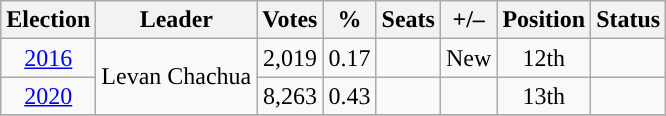<table class="wikitable" style="text-align:center">
<tr>
<th>Election</th>
<th>Leader</th>
<th>Votes</th>
<th>%</th>
<th>Seats</th>
<th>+/–</th>
<th>Position</th>
<th>Status</th>
</tr>
<tr>
<td><a href='#'>2016</a></td>
<td rowspan=2>Levan Chachua</td>
<td>2,019</td>
<td>0.17</td>
<td></td>
<td>New</td>
<td> 12th</td>
<td></td>
</tr>
<tr>
<td><a href='#'>2020</a></td>
<td>8,263</td>
<td>0.43</td>
<td></td>
<td></td>
<td> 13th</td>
<td></td>
</tr>
<tr>
</tr>
</table>
